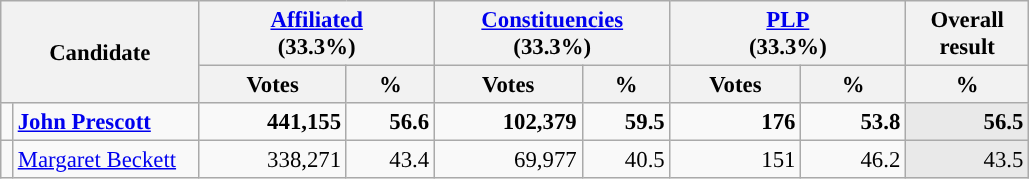<table class=wikitable style="font-size:95%;">
<tr>
<th colspan="2" scope="col" rowspan="2" width="125">Candidate</th>
<th scope="col" colspan="2" width="150"><a href='#'>Affiliated</a> <br> (33.3%)</th>
<th scope="col" colspan="2" width="150"><a href='#'>Constituencies</a> <br> (33.3%)</th>
<th scope="col" colspan="2" width="150"><a href='#'>PLP</a> <br> (33.3%)</th>
<th scope="col" colspan="2" width="75">Overall result</th>
</tr>
<tr>
<th>Votes</th>
<th>%</th>
<th>Votes</th>
<th>%</th>
<th>Votes</th>
<th>%</th>
<th>%</th>
</tr>
<tr align="right">
<td style="background-color: "></td>
<td scope="row" align="left"><strong><a href='#'>John Prescott</a></strong>  </td>
<td><strong>441,155</strong></td>
<td><strong>56.6</strong></td>
<td><strong>102,379</strong></td>
<td><strong>59.5</strong></td>
<td><strong>176</strong></td>
<td><strong>53.8</strong></td>
<td style="background:#e9e9e9;"><strong>56.5</strong></td>
</tr>
<tr align="right">
<td style="background-color: "></td>
<td scope="row" align="left"><a href='#'>Margaret Beckett</a></td>
<td>338,271</td>
<td>43.4</td>
<td>69,977</td>
<td>40.5</td>
<td>151</td>
<td>46.2</td>
<td style="background:#e9e9e9;">43.5</td>
</tr>
</table>
